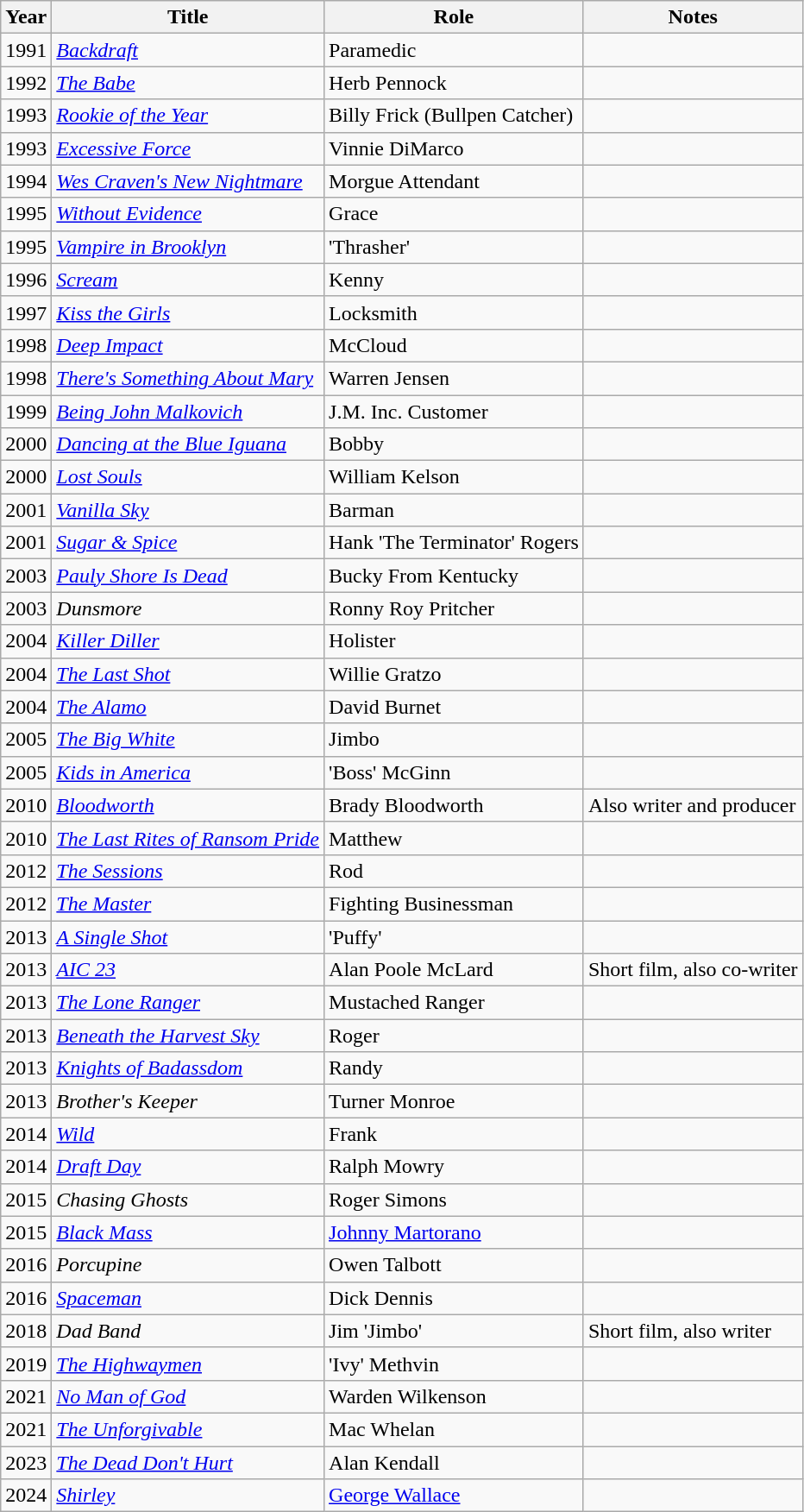<table class="wikitable sortable">
<tr>
<th>Year</th>
<th>Title</th>
<th>Role</th>
<th class="unsortable">Notes</th>
</tr>
<tr>
<td>1991</td>
<td><em><a href='#'>Backdraft</a></em></td>
<td>Paramedic</td>
<td></td>
</tr>
<tr>
<td>1992</td>
<td><em><a href='#'>The Babe</a></em></td>
<td>Herb Pennock</td>
<td></td>
</tr>
<tr>
<td>1993</td>
<td><em><a href='#'>Rookie of the Year</a></em></td>
<td>Billy Frick (Bullpen Catcher)</td>
<td></td>
</tr>
<tr>
<td>1993</td>
<td><em><a href='#'>Excessive Force</a></em></td>
<td>Vinnie DiMarco</td>
<td></td>
</tr>
<tr>
<td>1994</td>
<td><em><a href='#'>Wes Craven's New Nightmare</a></em></td>
<td>Morgue Attendant</td>
<td></td>
</tr>
<tr>
<td>1995</td>
<td><em><a href='#'>Without Evidence</a></em></td>
<td>Grace</td>
<td></td>
</tr>
<tr>
<td>1995</td>
<td><em><a href='#'>Vampire in Brooklyn</a></em></td>
<td>'Thrasher'</td>
<td></td>
</tr>
<tr>
<td>1996</td>
<td><em><a href='#'>Scream</a></em></td>
<td>Kenny</td>
<td></td>
</tr>
<tr>
<td>1997</td>
<td><em><a href='#'>Kiss the Girls</a></em></td>
<td>Locksmith</td>
<td></td>
</tr>
<tr>
<td>1998</td>
<td><em><a href='#'>Deep Impact</a></em></td>
<td>McCloud</td>
<td></td>
</tr>
<tr>
<td>1998</td>
<td><em><a href='#'>There's Something About Mary</a></em></td>
<td>Warren Jensen</td>
<td></td>
</tr>
<tr>
<td>1999</td>
<td><em><a href='#'>Being John Malkovich</a></em></td>
<td>J.M. Inc. Customer</td>
<td></td>
</tr>
<tr>
<td>2000</td>
<td><em><a href='#'>Dancing at the Blue Iguana</a></em></td>
<td>Bobby</td>
<td></td>
</tr>
<tr>
<td>2000</td>
<td><em><a href='#'>Lost Souls</a></em></td>
<td>William Kelson</td>
<td></td>
</tr>
<tr>
<td>2001</td>
<td><em><a href='#'>Vanilla Sky</a></em></td>
<td>Barman</td>
<td></td>
</tr>
<tr>
<td>2001</td>
<td><em><a href='#'>Sugar & Spice</a></em></td>
<td>Hank 'The Terminator' Rogers</td>
<td></td>
</tr>
<tr>
<td>2003</td>
<td><em><a href='#'>Pauly Shore Is Dead</a></em></td>
<td>Bucky From Kentucky</td>
<td></td>
</tr>
<tr>
<td>2003</td>
<td><em>Dunsmore</em></td>
<td>Ronny Roy Pritcher</td>
<td></td>
</tr>
<tr>
<td>2004</td>
<td><em><a href='#'>Killer Diller</a></em></td>
<td>Holister</td>
<td></td>
</tr>
<tr>
<td>2004</td>
<td><em><a href='#'>The Last Shot</a></em></td>
<td>Willie Gratzo</td>
<td></td>
</tr>
<tr>
<td>2004</td>
<td><em><a href='#'>The Alamo</a></em></td>
<td>David Burnet</td>
<td></td>
</tr>
<tr>
<td>2005</td>
<td><em><a href='#'>The Big White</a></em></td>
<td>Jimbo</td>
<td></td>
</tr>
<tr>
<td>2005</td>
<td><em><a href='#'>Kids in America</a></em></td>
<td>'Boss' McGinn</td>
<td></td>
</tr>
<tr>
<td>2010</td>
<td><em><a href='#'>Bloodworth</a></em></td>
<td>Brady Bloodworth</td>
<td>Also writer and producer</td>
</tr>
<tr>
<td>2010</td>
<td><em><a href='#'>The Last Rites of Ransom Pride</a></em></td>
<td>Matthew</td>
<td></td>
</tr>
<tr>
<td>2012</td>
<td><em><a href='#'>The Sessions</a></em></td>
<td>Rod</td>
<td></td>
</tr>
<tr>
<td>2012</td>
<td><em><a href='#'>The Master</a></em></td>
<td>Fighting Businessman</td>
<td></td>
</tr>
<tr>
<td>2013</td>
<td><em><a href='#'>A Single Shot</a></em></td>
<td>'Puffy'</td>
<td></td>
</tr>
<tr>
<td>2013</td>
<td><em><a href='#'>AIC 23</a></em></td>
<td>Alan Poole McLard</td>
<td>Short film, also co-writer</td>
</tr>
<tr>
<td>2013</td>
<td><em><a href='#'>The Lone Ranger</a></em></td>
<td>Mustached Ranger</td>
<td></td>
</tr>
<tr>
<td>2013</td>
<td><em><a href='#'>Beneath the Harvest Sky</a></em></td>
<td>Roger</td>
<td></td>
</tr>
<tr>
<td>2013</td>
<td><em><a href='#'>Knights of Badassdom</a></em></td>
<td>Randy</td>
<td></td>
</tr>
<tr>
<td>2013</td>
<td><em>Brother's Keeper</em></td>
<td>Turner Monroe</td>
<td></td>
</tr>
<tr>
<td>2014</td>
<td><em><a href='#'>Wild</a></em></td>
<td>Frank</td>
<td></td>
</tr>
<tr>
<td>2014</td>
<td><em><a href='#'>Draft Day</a></em></td>
<td>Ralph Mowry</td>
<td></td>
</tr>
<tr>
<td>2015</td>
<td><em>Chasing Ghosts</em></td>
<td>Roger Simons</td>
<td></td>
</tr>
<tr>
<td>2015</td>
<td><em><a href='#'>Black Mass</a></em></td>
<td><a href='#'>Johnny Martorano</a></td>
<td></td>
</tr>
<tr>
<td>2016</td>
<td><em>Porcupine</em></td>
<td>Owen Talbott</td>
<td></td>
</tr>
<tr>
<td>2016</td>
<td><em><a href='#'>Spaceman</a></em></td>
<td>Dick Dennis</td>
<td></td>
</tr>
<tr>
<td>2018</td>
<td><em>Dad Band</em></td>
<td>Jim 'Jimbo'</td>
<td>Short film, also writer</td>
</tr>
<tr>
<td>2019</td>
<td><em><a href='#'>The Highwaymen</a></em></td>
<td>'Ivy' Methvin</td>
<td></td>
</tr>
<tr>
<td>2021</td>
<td><em><a href='#'>No Man of God</a></em></td>
<td>Warden Wilkenson</td>
<td></td>
</tr>
<tr>
<td>2021</td>
<td><em><a href='#'>The Unforgivable</a></em></td>
<td>Mac Whelan</td>
<td></td>
</tr>
<tr>
<td>2023</td>
<td><em><a href='#'>The Dead Don't Hurt</a></em></td>
<td>Alan Kendall</td>
<td></td>
</tr>
<tr>
<td>2024</td>
<td><em><a href='#'>Shirley</a></em></td>
<td><a href='#'>George Wallace</a></td>
<td></td>
</tr>
</table>
